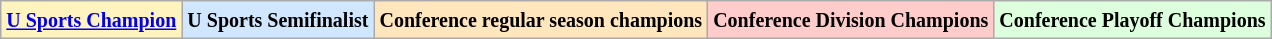<table class="wikitable">
<tr>
<td bgcolor="#FFF3BF"><small><strong><a href='#'>U Sports Champion</a> </strong></small></td>
<td bgcolor="#D0E7FF"><small><strong>U Sports Semifinalist</strong></small></td>
<td bgcolor="#FFE6BD"><small><strong>Conference regular season champions</strong></small></td>
<td bgcolor="#FFCCCC"><small><strong>Conference Division Champions</strong></small></td>
<td bgcolor="#ddffdd"><small><strong>Conference Playoff Champions</strong></small></td>
</tr>
</table>
